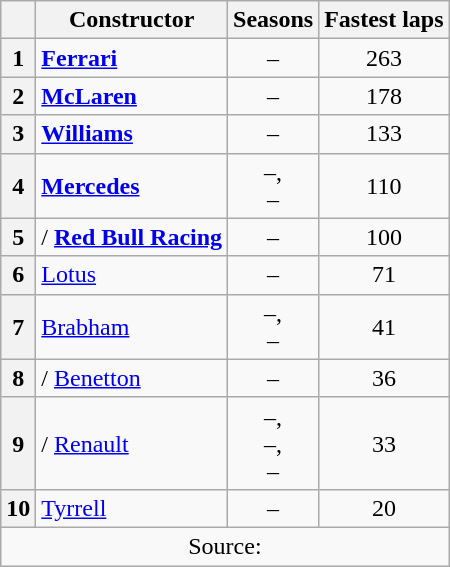<table class="wikitable">
<tr>
<th></th>
<th>Constructor</th>
<th>Seasons</th>
<th>Fastest laps</th>
</tr>
<tr align="center">
<th>1</th>
<td align="left"> <strong><a href='#'>Ferrari</a></strong></td>
<td>–</td>
<td>263</td>
</tr>
<tr align="center">
<th>2</th>
<td align="left"> <strong><a href='#'>McLaren</a></strong></td>
<td>–</td>
<td>178</td>
</tr>
<tr align="center">
<th>3</th>
<td align="left"> <strong><a href='#'>Williams</a></strong></td>
<td>–</td>
<td>133</td>
</tr>
<tr align="center">
<th>4</th>
<td align="left"> <strong><a href='#'>Mercedes</a></strong></td>
<td>–,<br>–</td>
<td>110</td>
</tr>
<tr align="center">
<th>5</th>
<td align="left">/ <strong><a href='#'>Red Bull Racing</a></strong></td>
<td>–</td>
<td>100</td>
</tr>
<tr align="center">
<th>6</th>
<td align="left"> <a href='#'>Lotus</a></td>
<td>–</td>
<td>71</td>
</tr>
<tr align="center">
<th>7</th>
<td align="left"> <a href='#'>Brabham</a></td>
<td>–,<br>–</td>
<td>41</td>
</tr>
<tr align="center">
<th>8</th>
<td align="left">/ <a href='#'>Benetton</a></td>
<td>–</td>
<td>36</td>
</tr>
<tr align="center">
<th>9</th>
<td align="left">/ <a href='#'>Renault</a></td>
<td>–,<br>–,<br>–</td>
<td>33</td>
</tr>
<tr align="center">
<th>10</th>
<td align="left"> <a href='#'>Tyrrell</a></td>
<td>–</td>
<td>20</td>
</tr>
<tr>
<td colspan=4 align="center">Source:</td>
</tr>
</table>
